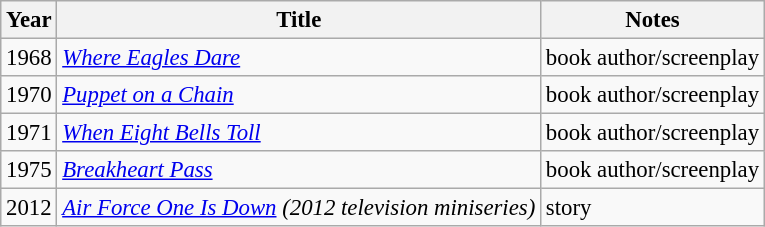<table class="wikitable" style="font-size: 95%;">
<tr>
<th>Year</th>
<th>Title</th>
<th>Notes</th>
</tr>
<tr>
<td>1968</td>
<td><em><a href='#'>Where Eagles Dare</a></em></td>
<td>book author/screenplay</td>
</tr>
<tr>
<td>1970</td>
<td><em><a href='#'>Puppet on a Chain</a></em></td>
<td>book author/screenplay</td>
</tr>
<tr>
<td>1971</td>
<td><em><a href='#'>When Eight Bells Toll</a></em></td>
<td>book author/screenplay</td>
</tr>
<tr>
<td>1975</td>
<td><em><a href='#'>Breakheart Pass</a></em></td>
<td>book author/screenplay</td>
</tr>
<tr>
<td>2012</td>
<td><em><a href='#'>Air Force One Is Down</a> (2012 television miniseries)</em></td>
<td>story</td>
</tr>
</table>
